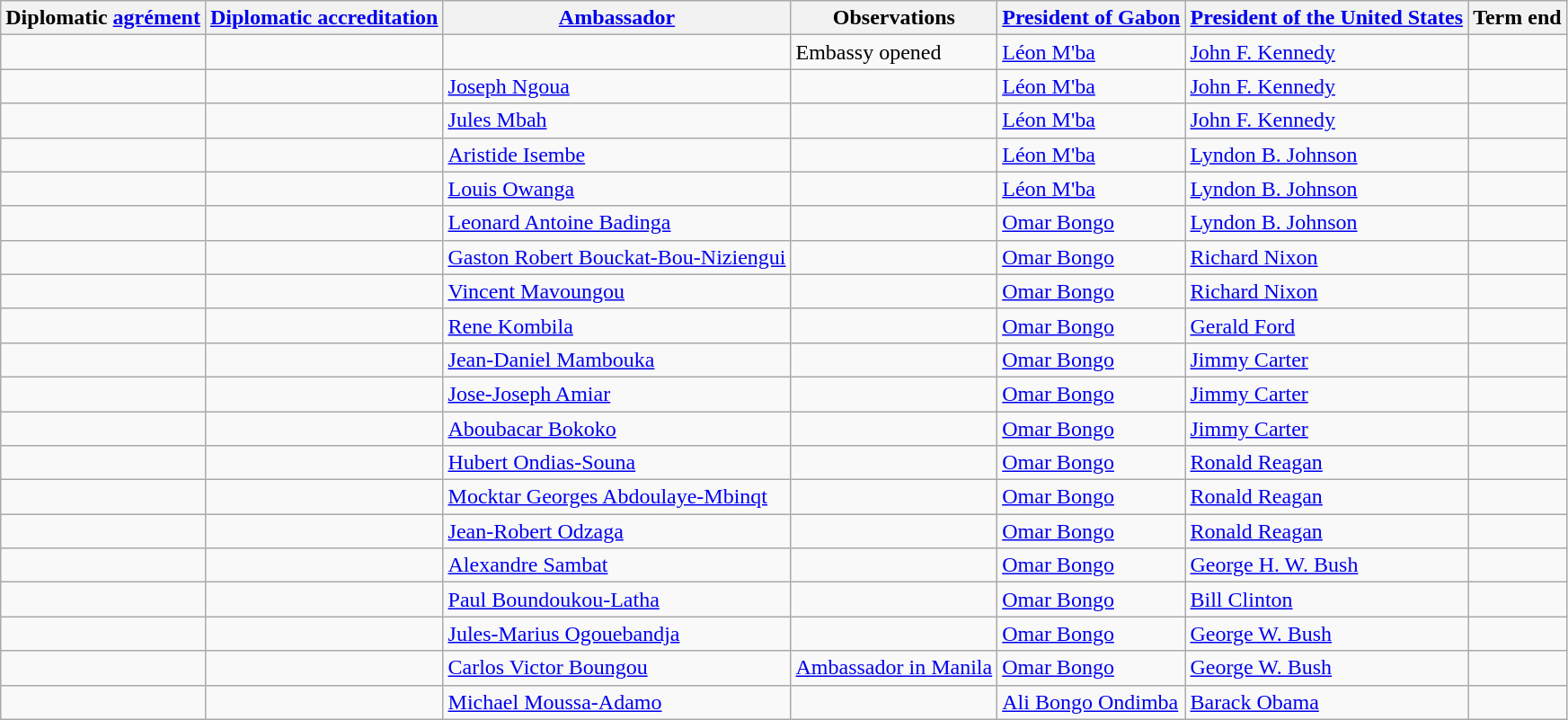<table class="wikitable sortable">
<tr>
<th>Diplomatic <a href='#'>agrément</a></th>
<th><a href='#'>Diplomatic accreditation</a></th>
<th><a href='#'>Ambassador</a></th>
<th>Observations</th>
<th><a href='#'>President of Gabon</a></th>
<th><a href='#'>President of the United States</a></th>
<th>Term end</th>
</tr>
<tr>
<td></td>
<td></td>
<td></td>
<td>Embassy opened</td>
<td><a href='#'>Léon M'ba</a></td>
<td><a href='#'>John F. Kennedy</a></td>
<td></td>
</tr>
<tr>
<td></td>
<td></td>
<td><a href='#'>Joseph Ngoua</a></td>
<td></td>
<td><a href='#'>Léon M'ba</a></td>
<td><a href='#'>John F. Kennedy</a></td>
<td></td>
</tr>
<tr>
<td></td>
<td></td>
<td><a href='#'>Jules Mbah</a></td>
<td></td>
<td><a href='#'>Léon M'ba</a></td>
<td><a href='#'>John F. Kennedy</a></td>
<td></td>
</tr>
<tr>
<td></td>
<td></td>
<td><a href='#'>Aristide Isembe</a></td>
<td></td>
<td><a href='#'>Léon M'ba</a></td>
<td><a href='#'>Lyndon B. Johnson</a></td>
<td></td>
</tr>
<tr>
<td></td>
<td></td>
<td><a href='#'>Louis Owanga</a></td>
<td></td>
<td><a href='#'>Léon M'ba</a></td>
<td><a href='#'>Lyndon B. Johnson</a></td>
<td></td>
</tr>
<tr>
<td></td>
<td></td>
<td><a href='#'>Leonard Antoine Badinga</a></td>
<td></td>
<td><a href='#'>Omar Bongo</a></td>
<td><a href='#'>Lyndon B. Johnson</a></td>
<td></td>
</tr>
<tr>
<td></td>
<td></td>
<td><a href='#'>Gaston Robert Bouckat-Bou-Niziengui</a></td>
<td></td>
<td><a href='#'>Omar Bongo</a></td>
<td><a href='#'>Richard Nixon</a></td>
<td></td>
</tr>
<tr>
<td></td>
<td></td>
<td><a href='#'>Vincent Mavoungou</a></td>
<td></td>
<td><a href='#'>Omar Bongo</a></td>
<td><a href='#'>Richard Nixon</a></td>
<td></td>
</tr>
<tr>
<td></td>
<td></td>
<td><a href='#'>Rene Kombila</a></td>
<td></td>
<td><a href='#'>Omar Bongo</a></td>
<td><a href='#'>Gerald Ford</a></td>
<td></td>
</tr>
<tr>
<td></td>
<td></td>
<td><a href='#'>Jean-Daniel Mambouka</a></td>
<td></td>
<td><a href='#'>Omar Bongo</a></td>
<td><a href='#'>Jimmy Carter</a></td>
<td></td>
</tr>
<tr>
<td></td>
<td></td>
<td><a href='#'>Jose-Joseph Amiar</a></td>
<td></td>
<td><a href='#'>Omar Bongo</a></td>
<td><a href='#'>Jimmy Carter</a></td>
<td></td>
</tr>
<tr>
<td></td>
<td></td>
<td><a href='#'>Aboubacar Bokoko</a></td>
<td></td>
<td><a href='#'>Omar Bongo</a></td>
<td><a href='#'>Jimmy Carter</a></td>
<td></td>
</tr>
<tr>
<td></td>
<td></td>
<td><a href='#'>Hubert Ondias-Souna</a></td>
<td></td>
<td><a href='#'>Omar Bongo</a></td>
<td><a href='#'>Ronald Reagan</a></td>
<td></td>
</tr>
<tr>
<td></td>
<td></td>
<td><a href='#'>Mocktar Georges Abdoulaye-Mbinqt</a></td>
<td></td>
<td><a href='#'>Omar Bongo</a></td>
<td><a href='#'>Ronald Reagan</a></td>
<td></td>
</tr>
<tr>
<td></td>
<td></td>
<td><a href='#'>Jean-Robert Odzaga</a></td>
<td></td>
<td><a href='#'>Omar Bongo</a></td>
<td><a href='#'>Ronald Reagan</a></td>
<td></td>
</tr>
<tr>
<td></td>
<td></td>
<td><a href='#'>Alexandre Sambat</a></td>
<td></td>
<td><a href='#'>Omar Bongo</a></td>
<td><a href='#'>George H. W. Bush</a></td>
<td></td>
</tr>
<tr>
<td></td>
<td></td>
<td><a href='#'>Paul Boundoukou-Latha</a></td>
<td></td>
<td><a href='#'>Omar Bongo</a></td>
<td><a href='#'>Bill Clinton</a></td>
<td></td>
</tr>
<tr>
<td></td>
<td></td>
<td><a href='#'>Jules-Marius Ogouebandja</a></td>
<td></td>
<td><a href='#'>Omar Bongo</a></td>
<td><a href='#'>George W. Bush</a></td>
<td></td>
</tr>
<tr>
<td></td>
<td></td>
<td><a href='#'>Carlos Victor Boungou</a></td>
<td><a href='#'>Ambassador in Manila</a></td>
<td><a href='#'>Omar Bongo</a></td>
<td><a href='#'>George W. Bush</a></td>
<td></td>
</tr>
<tr>
<td></td>
<td></td>
<td><a href='#'>Michael Moussa-Adamo</a></td>
<td></td>
<td><a href='#'>Ali Bongo Ondimba</a></td>
<td><a href='#'>Barack Obama</a></td>
<td></td>
</tr>
</table>
